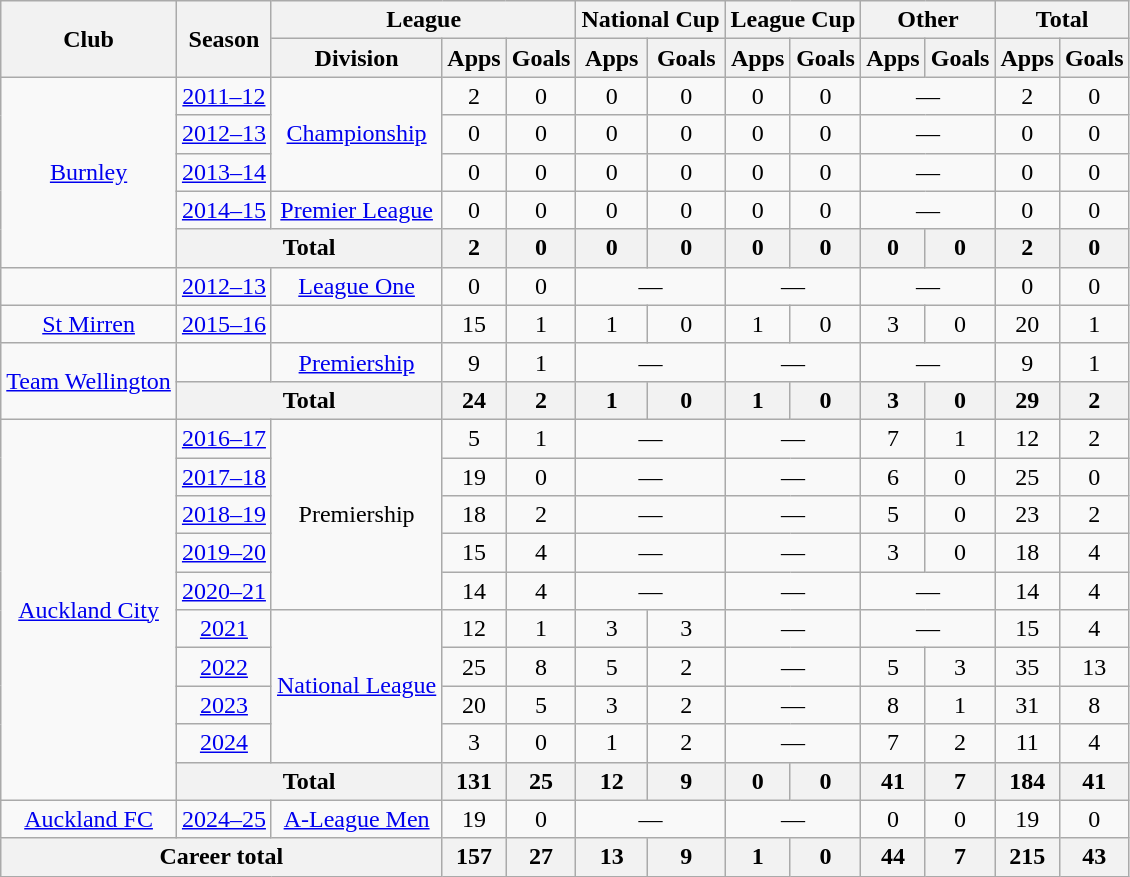<table class="wikitable" style="text-align: center;">
<tr>
<th rowspan="2">Club</th>
<th rowspan="2">Season</th>
<th colspan="3">League</th>
<th colspan="2">National Cup</th>
<th colspan="2">League Cup</th>
<th colspan="2">Other</th>
<th colspan="2">Total</th>
</tr>
<tr>
<th>Division</th>
<th>Apps</th>
<th>Goals</th>
<th>Apps</th>
<th>Goals</th>
<th>Apps</th>
<th>Goals</th>
<th>Apps</th>
<th>Goals</th>
<th>Apps</th>
<th>Goals</th>
</tr>
<tr>
<td rowspan="5"><a href='#'>Burnley</a></td>
<td><a href='#'>2011–12</a></td>
<td rowspan=3><a href='#'>Championship</a></td>
<td>2</td>
<td>0</td>
<td>0</td>
<td>0</td>
<td>0</td>
<td>0</td>
<td colspan="2">—</td>
<td>2</td>
<td>0</td>
</tr>
<tr>
<td><a href='#'>2012–13</a></td>
<td>0</td>
<td>0</td>
<td>0</td>
<td>0</td>
<td>0</td>
<td>0</td>
<td colspan="2">—</td>
<td>0</td>
<td>0</td>
</tr>
<tr>
<td><a href='#'>2013–14</a></td>
<td>0</td>
<td>0</td>
<td>0</td>
<td>0</td>
<td>0</td>
<td>0</td>
<td colspan="2">—</td>
<td>0</td>
<td>0</td>
</tr>
<tr>
<td><a href='#'>2014–15</a></td>
<td><a href='#'>Premier League</a></td>
<td>0</td>
<td>0</td>
<td>0</td>
<td>0</td>
<td>0</td>
<td>0</td>
<td colspan="2">—</td>
<td>0</td>
<td>0</td>
</tr>
<tr>
<th colspan="2">Total</th>
<th>2</th>
<th>0</th>
<th>0</th>
<th>0</th>
<th>0</th>
<th>0</th>
<th>0</th>
<th>0</th>
<th>2</th>
<th>0</th>
</tr>
<tr>
<td></td>
<td><a href='#'>2012–13</a></td>
<td><a href='#'>League One</a></td>
<td>0</td>
<td>0</td>
<td colspan="2">—</td>
<td colspan="2">—</td>
<td colspan="2">—</td>
<td>0</td>
<td>0</td>
</tr>
<tr>
<td><a href='#'>St Mirren</a></td>
<td><a href='#'>2015–16</a></td>
<td></td>
<td>15</td>
<td>1</td>
<td>1</td>
<td>0</td>
<td>1</td>
<td>0</td>
<td>3</td>
<td>0</td>
<td>20</td>
<td>1</td>
</tr>
<tr>
<td rowspan=2><a href='#'>Team Wellington</a></td>
<td></td>
<td><a href='#'>Premiership</a></td>
<td>9</td>
<td>1</td>
<td colspan="2">—</td>
<td colspan="2">—</td>
<td colspan="2">—</td>
<td>9</td>
<td>1</td>
</tr>
<tr>
<th colspan="2">Total</th>
<th>24</th>
<th>2</th>
<th>1</th>
<th>0</th>
<th>1</th>
<th>0</th>
<th>3</th>
<th>0</th>
<th>29</th>
<th>2</th>
</tr>
<tr>
<td rowspan=10><a href='#'>Auckland City</a></td>
<td><a href='#'>2016–17</a></td>
<td rowspan=5>Premiership</td>
<td>5</td>
<td>1</td>
<td colspan="2">—</td>
<td colspan="2">—</td>
<td>7</td>
<td>1</td>
<td>12</td>
<td>2</td>
</tr>
<tr>
<td><a href='#'>2017–18</a></td>
<td>19</td>
<td>0</td>
<td colspan="2">—</td>
<td colspan="2">—</td>
<td>6</td>
<td>0</td>
<td>25</td>
<td>0</td>
</tr>
<tr>
<td><a href='#'>2018–19</a></td>
<td>18</td>
<td>2</td>
<td colspan="2">—</td>
<td colspan="2">—</td>
<td>5</td>
<td>0</td>
<td>23</td>
<td>2</td>
</tr>
<tr>
<td><a href='#'>2019–20</a></td>
<td>15</td>
<td>4</td>
<td colspan="2">—</td>
<td colspan="2">—</td>
<td>3</td>
<td>0</td>
<td>18</td>
<td>4</td>
</tr>
<tr>
<td><a href='#'>2020–21</a></td>
<td>14</td>
<td>4</td>
<td colspan="2">—</td>
<td colspan="2">—</td>
<td colspan="2">—</td>
<td>14</td>
<td>4</td>
</tr>
<tr>
<td><a href='#'>2021</a></td>
<td rowspan=4><a href='#'>National League</a></td>
<td>12</td>
<td>1</td>
<td>3</td>
<td>3</td>
<td colspan="2">—</td>
<td colspan="2">—</td>
<td>15</td>
<td>4</td>
</tr>
<tr>
<td><a href='#'>2022</a></td>
<td>25</td>
<td>8</td>
<td>5</td>
<td>2</td>
<td colspan="2">—</td>
<td>5</td>
<td>3</td>
<td>35</td>
<td>13</td>
</tr>
<tr>
<td><a href='#'>2023</a></td>
<td>20</td>
<td>5</td>
<td>3</td>
<td>2</td>
<td colspan="2">—</td>
<td>8</td>
<td>1</td>
<td>31</td>
<td>8</td>
</tr>
<tr>
<td><a href='#'>2024</a></td>
<td>3</td>
<td>0</td>
<td>1</td>
<td>2</td>
<td colspan="2">—</td>
<td>7</td>
<td>2</td>
<td>11</td>
<td>4</td>
</tr>
<tr>
<th colspan="2">Total</th>
<th>131</th>
<th>25</th>
<th>12</th>
<th>9</th>
<th>0</th>
<th>0</th>
<th>41</th>
<th>7</th>
<th>184</th>
<th>41</th>
</tr>
<tr>
<td><a href='#'>Auckland FC</a></td>
<td><a href='#'>2024–25</a></td>
<td><a href='#'>A-League Men</a></td>
<td>19</td>
<td>0</td>
<td colspan="2">—</td>
<td colspan="2">—</td>
<td>0</td>
<td>0</td>
<td>19</td>
<td>0</td>
</tr>
<tr>
<th colspan="3">Career total</th>
<th>157</th>
<th>27</th>
<th>13</th>
<th>9</th>
<th>1</th>
<th>0</th>
<th>44</th>
<th>7</th>
<th>215</th>
<th>43</th>
</tr>
</table>
